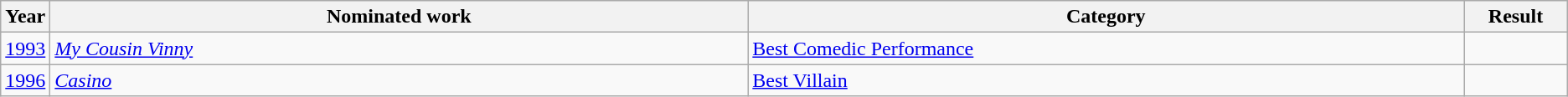<table class="wikitable sortable">
<tr>
<th scope="col" style="width:1em;">Year</th>
<th scope="col" style="width:39em;">Nominated work</th>
<th scope="col" style="width:40em;">Category</th>
<th scope="col" style="width:5em;">Result</th>
</tr>
<tr>
<td><a href='#'>1993</a></td>
<td><em><a href='#'>My Cousin Vinny</a></em></td>
<td><a href='#'>Best Comedic Performance</a></td>
<td></td>
</tr>
<tr>
<td><a href='#'>1996</a></td>
<td><em><a href='#'>Casino</a></em></td>
<td><a href='#'>Best Villain</a></td>
<td></td>
</tr>
</table>
